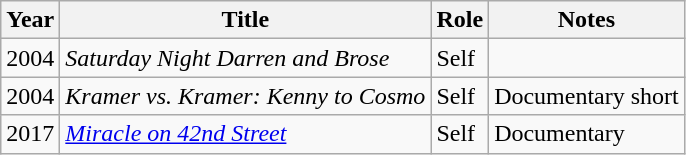<table class="wikitable">
<tr>
<th>Year</th>
<th>Title</th>
<th>Role</th>
<th>Notes</th>
</tr>
<tr>
<td>2004</td>
<td><em>Saturday Night Darren and Brose</em></td>
<td>Self</td>
<td></td>
</tr>
<tr>
<td>2004</td>
<td><em>Kramer vs. Kramer: Kenny to Cosmo</em></td>
<td>Self</td>
<td>Documentary short</td>
</tr>
<tr>
<td>2017</td>
<td><em><a href='#'>Miracle on 42nd Street</a></em></td>
<td>Self</td>
<td>Documentary</td>
</tr>
</table>
